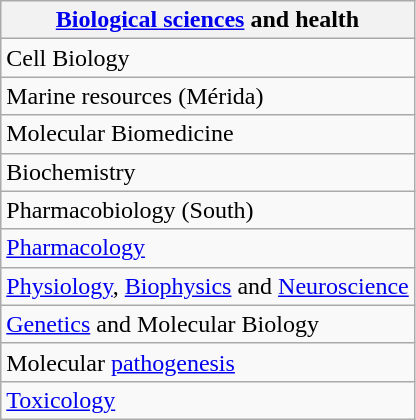<table class="wikitable">
<tr>
<th><a href='#'>Biological sciences</a> and health</th>
</tr>
<tr>
<td>Cell Biology</td>
</tr>
<tr>
<td>Marine resources (Mérida)</td>
</tr>
<tr>
<td>Molecular Biomedicine</td>
</tr>
<tr>
<td>Biochemistry</td>
</tr>
<tr>
<td>Pharmacobiology (South)</td>
</tr>
<tr>
<td><a href='#'>Pharmacology</a></td>
</tr>
<tr>
<td><a href='#'>Physiology</a>, <a href='#'>Biophysics</a> and <a href='#'>Neuroscience</a></td>
</tr>
<tr>
<td><a href='#'>Genetics</a> and Molecular Biology</td>
</tr>
<tr>
<td>Molecular <a href='#'>pathogenesis</a></td>
</tr>
<tr>
<td><a href='#'>Toxicology</a></td>
</tr>
</table>
